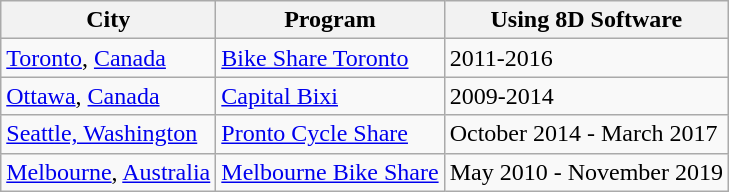<table class="wikitable sortable" style="text-align: left">
<tr>
<th>City</th>
<th>Program</th>
<th>Using 8D Software</th>
</tr>
<tr>
<td> <a href='#'>Toronto</a>, <a href='#'>Canada</a></td>
<td><a href='#'>Bike Share Toronto</a></td>
<td>2011-2016 </td>
</tr>
<tr>
<td> <a href='#'>Ottawa</a>, <a href='#'>Canada</a></td>
<td><a href='#'>Capital Bixi</a></td>
<td>2009-2014 </td>
</tr>
<tr>
<td> <a href='#'>Seattle, Washington</a></td>
<td><a href='#'>Pronto Cycle Share</a></td>
<td>October 2014 - March 2017 </td>
</tr>
<tr>
<td> <a href='#'>Melbourne</a>, <a href='#'>Australia</a></td>
<td><a href='#'>Melbourne Bike Share</a></td>
<td>May 2010  - November 2019 </td>
</tr>
</table>
